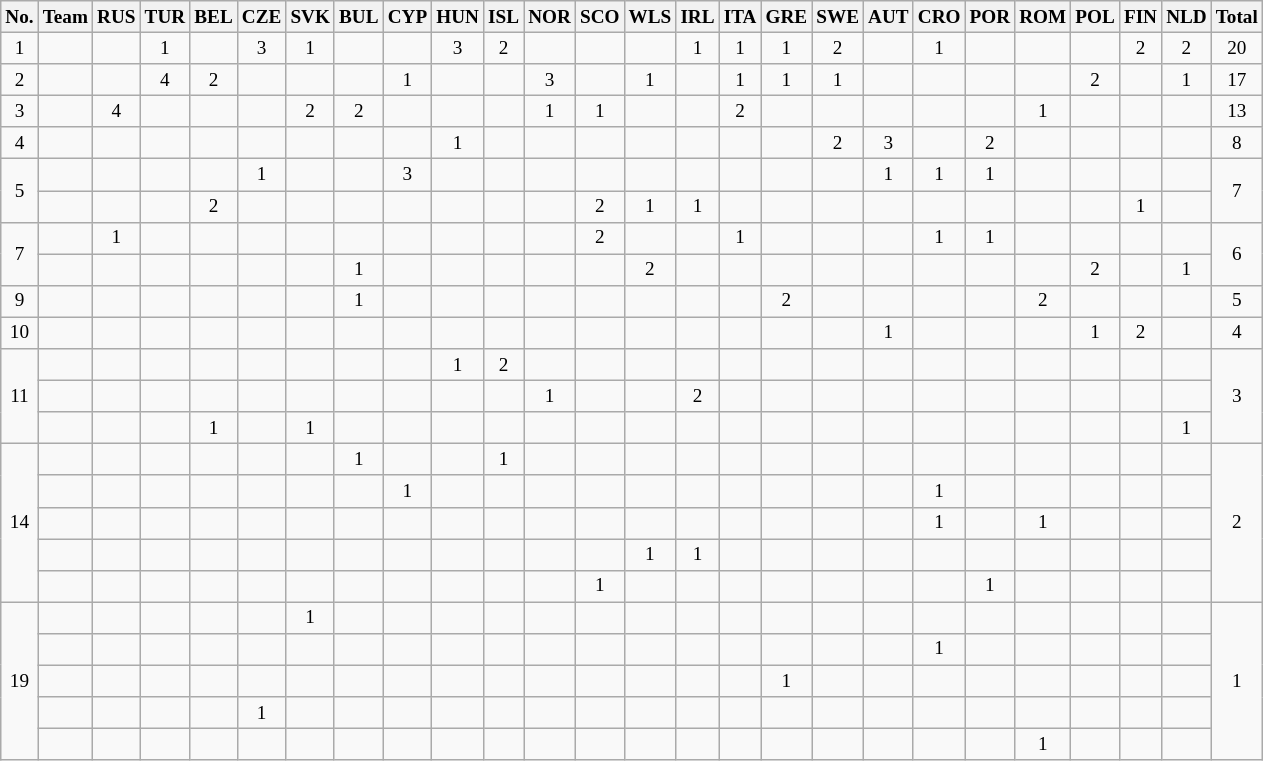<table class=wikitable style="font-size:80%; text-align:center">
<tr>
<th>No.</th>
<th>Team</th>
<th>RUS</th>
<th>TUR</th>
<th>BEL</th>
<th>CZE</th>
<th>SVK</th>
<th>BUL</th>
<th>CYP</th>
<th>HUN</th>
<th>ISL</th>
<th>NOR</th>
<th>SCO</th>
<th>WLS</th>
<th>IRL</th>
<th>ITA</th>
<th>GRE</th>
<th>SWE</th>
<th>AUT</th>
<th>CRO</th>
<th>POR</th>
<th>ROM</th>
<th>POL</th>
<th>FIN</th>
<th>NLD</th>
<th>Total</th>
</tr>
<tr>
<td>1</td>
<td align=left></td>
<td></td>
<td>1</td>
<td></td>
<td>3</td>
<td>1</td>
<td></td>
<td></td>
<td>3</td>
<td>2</td>
<td></td>
<td></td>
<td></td>
<td>1</td>
<td>1</td>
<td>1</td>
<td>2</td>
<td></td>
<td>1</td>
<td></td>
<td></td>
<td></td>
<td>2</td>
<td>2</td>
<td>20</td>
</tr>
<tr>
<td>2</td>
<td align=left></td>
<td></td>
<td>4</td>
<td>2</td>
<td></td>
<td></td>
<td></td>
<td>1</td>
<td></td>
<td></td>
<td>3</td>
<td></td>
<td>1</td>
<td></td>
<td>1</td>
<td>1</td>
<td>1</td>
<td></td>
<td></td>
<td></td>
<td></td>
<td>2</td>
<td></td>
<td>1</td>
<td>17</td>
</tr>
<tr>
<td>3</td>
<td align=left></td>
<td>4</td>
<td></td>
<td></td>
<td></td>
<td>2</td>
<td>2</td>
<td></td>
<td></td>
<td></td>
<td>1</td>
<td>1</td>
<td></td>
<td></td>
<td>2</td>
<td></td>
<td></td>
<td></td>
<td></td>
<td></td>
<td>1</td>
<td></td>
<td></td>
<td></td>
<td>13</td>
</tr>
<tr>
<td>4</td>
<td align=left></td>
<td></td>
<td></td>
<td></td>
<td></td>
<td></td>
<td></td>
<td></td>
<td>1</td>
<td></td>
<td></td>
<td></td>
<td></td>
<td></td>
<td></td>
<td></td>
<td>2</td>
<td>3</td>
<td></td>
<td>2</td>
<td></td>
<td></td>
<td></td>
<td></td>
<td>8</td>
</tr>
<tr>
<td rowspan=2>5</td>
<td align=left></td>
<td></td>
<td></td>
<td></td>
<td>1</td>
<td></td>
<td></td>
<td>3</td>
<td></td>
<td></td>
<td></td>
<td></td>
<td></td>
<td></td>
<td></td>
<td></td>
<td></td>
<td>1</td>
<td>1</td>
<td>1</td>
<td></td>
<td></td>
<td></td>
<td></td>
<td rowspan=2>7</td>
</tr>
<tr>
<td align=left></td>
<td></td>
<td></td>
<td>2</td>
<td></td>
<td></td>
<td></td>
<td></td>
<td></td>
<td></td>
<td></td>
<td>2</td>
<td>1</td>
<td>1</td>
<td></td>
<td></td>
<td></td>
<td></td>
<td></td>
<td></td>
<td></td>
<td></td>
<td>1</td>
<td></td>
</tr>
<tr>
<td rowspan=2>7</td>
<td align=left></td>
<td>1</td>
<td></td>
<td></td>
<td></td>
<td></td>
<td></td>
<td></td>
<td></td>
<td></td>
<td></td>
<td>2</td>
<td></td>
<td></td>
<td>1</td>
<td></td>
<td></td>
<td></td>
<td>1</td>
<td>1</td>
<td></td>
<td></td>
<td></td>
<td></td>
<td rowspan=2>6</td>
</tr>
<tr>
<td align=left></td>
<td></td>
<td></td>
<td></td>
<td></td>
<td></td>
<td>1</td>
<td></td>
<td></td>
<td></td>
<td></td>
<td></td>
<td>2</td>
<td></td>
<td></td>
<td></td>
<td></td>
<td></td>
<td></td>
<td></td>
<td></td>
<td>2</td>
<td></td>
<td>1</td>
</tr>
<tr>
<td>9</td>
<td align=left></td>
<td></td>
<td></td>
<td></td>
<td></td>
<td></td>
<td>1</td>
<td></td>
<td></td>
<td></td>
<td></td>
<td></td>
<td></td>
<td></td>
<td></td>
<td>2</td>
<td></td>
<td></td>
<td></td>
<td></td>
<td>2</td>
<td></td>
<td></td>
<td></td>
<td>5</td>
</tr>
<tr>
<td>10</td>
<td align=left></td>
<td></td>
<td></td>
<td></td>
<td></td>
<td></td>
<td></td>
<td></td>
<td></td>
<td></td>
<td></td>
<td></td>
<td></td>
<td></td>
<td></td>
<td></td>
<td></td>
<td>1</td>
<td></td>
<td></td>
<td></td>
<td>1</td>
<td>2</td>
<td></td>
<td>4</td>
</tr>
<tr>
<td rowspan=3>11</td>
<td align=left></td>
<td></td>
<td></td>
<td></td>
<td></td>
<td></td>
<td></td>
<td></td>
<td>1</td>
<td>2</td>
<td></td>
<td></td>
<td></td>
<td></td>
<td></td>
<td></td>
<td></td>
<td></td>
<td></td>
<td></td>
<td></td>
<td></td>
<td></td>
<td></td>
<td rowspan=3>3</td>
</tr>
<tr>
<td align=left></td>
<td></td>
<td></td>
<td></td>
<td></td>
<td></td>
<td></td>
<td></td>
<td></td>
<td></td>
<td>1</td>
<td></td>
<td></td>
<td>2</td>
<td></td>
<td></td>
<td></td>
<td></td>
<td></td>
<td></td>
<td></td>
<td></td>
<td></td>
<td></td>
</tr>
<tr>
<td align=left></td>
<td></td>
<td></td>
<td>1</td>
<td></td>
<td>1</td>
<td></td>
<td></td>
<td></td>
<td></td>
<td></td>
<td></td>
<td></td>
<td></td>
<td></td>
<td></td>
<td></td>
<td></td>
<td></td>
<td></td>
<td></td>
<td></td>
<td></td>
<td>1</td>
</tr>
<tr>
<td rowspan=5>14</td>
<td align=left></td>
<td></td>
<td></td>
<td></td>
<td></td>
<td></td>
<td>1</td>
<td></td>
<td></td>
<td>1</td>
<td></td>
<td></td>
<td></td>
<td></td>
<td></td>
<td></td>
<td></td>
<td></td>
<td></td>
<td></td>
<td></td>
<td></td>
<td></td>
<td></td>
<td rowspan=5>2</td>
</tr>
<tr>
<td align=left></td>
<td></td>
<td></td>
<td></td>
<td></td>
<td></td>
<td></td>
<td>1</td>
<td></td>
<td></td>
<td></td>
<td></td>
<td></td>
<td></td>
<td></td>
<td></td>
<td></td>
<td></td>
<td>1</td>
<td></td>
<td></td>
<td></td>
<td></td>
<td></td>
</tr>
<tr>
<td align=left></td>
<td></td>
<td></td>
<td></td>
<td></td>
<td></td>
<td></td>
<td></td>
<td></td>
<td></td>
<td></td>
<td></td>
<td></td>
<td></td>
<td></td>
<td></td>
<td></td>
<td></td>
<td>1</td>
<td></td>
<td>1</td>
<td></td>
<td></td>
<td></td>
</tr>
<tr>
<td align=left></td>
<td></td>
<td></td>
<td></td>
<td></td>
<td></td>
<td></td>
<td></td>
<td></td>
<td></td>
<td></td>
<td></td>
<td>1</td>
<td>1</td>
<td></td>
<td></td>
<td></td>
<td></td>
<td></td>
<td></td>
<td></td>
<td></td>
<td></td>
<td></td>
</tr>
<tr>
<td align=left></td>
<td></td>
<td></td>
<td></td>
<td></td>
<td></td>
<td></td>
<td></td>
<td></td>
<td></td>
<td></td>
<td>1</td>
<td></td>
<td></td>
<td></td>
<td></td>
<td></td>
<td></td>
<td></td>
<td>1</td>
<td></td>
<td></td>
<td></td>
<td></td>
</tr>
<tr>
<td rowspan=5>19</td>
<td align=left></td>
<td></td>
<td></td>
<td></td>
<td></td>
<td>1</td>
<td></td>
<td></td>
<td></td>
<td></td>
<td></td>
<td></td>
<td></td>
<td></td>
<td></td>
<td></td>
<td></td>
<td></td>
<td></td>
<td></td>
<td></td>
<td></td>
<td></td>
<td></td>
<td rowspan=5>1</td>
</tr>
<tr>
<td align=left></td>
<td></td>
<td></td>
<td></td>
<td></td>
<td></td>
<td></td>
<td></td>
<td></td>
<td></td>
<td></td>
<td></td>
<td></td>
<td></td>
<td></td>
<td></td>
<td></td>
<td></td>
<td>1</td>
<td></td>
<td></td>
<td></td>
<td></td>
<td></td>
</tr>
<tr>
<td align=left></td>
<td></td>
<td></td>
<td></td>
<td></td>
<td></td>
<td></td>
<td></td>
<td></td>
<td></td>
<td></td>
<td></td>
<td></td>
<td></td>
<td></td>
<td>1</td>
<td></td>
<td></td>
<td></td>
<td></td>
<td></td>
<td></td>
<td></td>
<td></td>
</tr>
<tr>
<td align=left></td>
<td></td>
<td></td>
<td></td>
<td>1</td>
<td></td>
<td></td>
<td></td>
<td></td>
<td></td>
<td></td>
<td></td>
<td></td>
<td></td>
<td></td>
<td></td>
<td></td>
<td></td>
<td></td>
<td></td>
<td></td>
<td></td>
<td></td>
<td></td>
</tr>
<tr>
<td align=left></td>
<td></td>
<td></td>
<td></td>
<td></td>
<td></td>
<td></td>
<td></td>
<td></td>
<td></td>
<td></td>
<td></td>
<td></td>
<td></td>
<td></td>
<td></td>
<td></td>
<td></td>
<td></td>
<td></td>
<td>1</td>
<td></td>
<td></td>
<td></td>
</tr>
</table>
